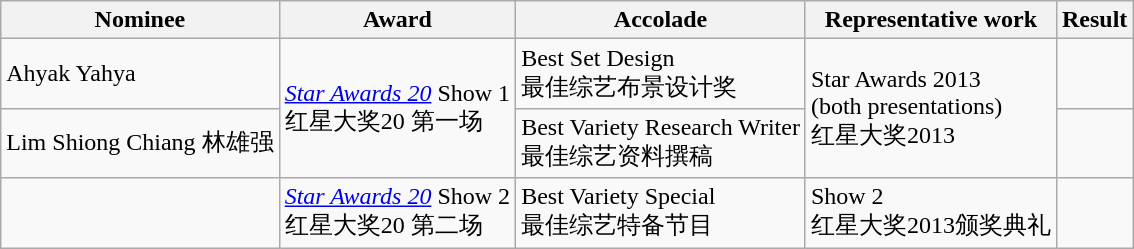<table class="wikitable sortable">
<tr>
<th>Nominee</th>
<th>Award</th>
<th>Accolade</th>
<th>Representative work</th>
<th class="unsortable">Result</th>
</tr>
<tr>
<td>Ahyak Yahya</td>
<td rowspan=2><em><a href='#'>Star Awards 20</a></em> Show 1 <br> 红星大奖20 第一场</td>
<td>Best Set Design <br> 最佳综艺布景设计奖</td>
<td rowspan=2>Star Awards 2013<br>(both presentations)<br>红星大奖2013</td>
<td></td>
</tr>
<tr>
<td>Lim Shiong Chiang 林雄强</td>
<td>Best Variety Research Writer <br> 最佳综艺资料撰稿</td>
<td></td>
</tr>
<tr>
<td></td>
<td><em><a href='#'>Star Awards 20</a></em> Show 2 <br> 红星大奖20 第二场</td>
<td>Best Variety Special<br>最佳综艺特备节目</td>
<td>Show 2<br> 红星大奖2013颁奖典礼</td>
<td></td>
</tr>
</table>
